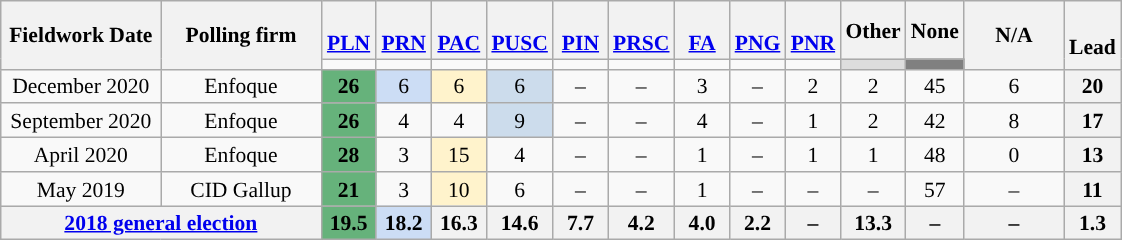<table class="wikitable mw-collapsible" style="text-align:center; font-size:90%; line-height:16px">
<tr>
<th style="width:100px;" rowspan="2" class="unsortable">Fieldwork Date</th>
<th style="width:100px;" rowspan="2">Polling firm</th>
<th style="width:30px;"><br><a href='#'>PLN</a></th>
<th style="width:30px;"><br><a href='#'>PRN</a></th>
<th style="width:30px;"><br><a href='#'>PAC</a></th>
<th style="width:30px;"><br><a href='#'>PUSC</a></th>
<th style="width:30px;"><br><a href='#'>PIN</a></th>
<th style="width:30px;"><br><a href='#'>PRSC</a></th>
<th style="width:30px;"><br><a href='#'>FA</a></th>
<th style="width:30px;"><br><a href='#'>PNG</a></th>
<th style="width:30px;"><br><a href='#'>PNR</a></th>
<th>Other</th>
<th>None</th>
<th style="width:60px;" rowspan="2">N/A</th>
<th rowspan="2"><br>Lead</th>
</tr>
<tr>
<td></td>
<td></td>
<td></td>
<td></td>
<td></td>
<td></td>
<td></td>
<td></td>
<td></td>
<td style="color:inherit;background:#dddddd"></td>
<td bgcolor="#808080"></td>
</tr>
<tr>
<td>December 2020</td>
<td>Enfoque</td>
<td style="background:#66B27B;"><strong>26</strong></td>
<td style="background:#CCDDF5;">6</td>
<td style="background:#FFF3CC">6</td>
<td style="background:#CCDCEC">6</td>
<td>–</td>
<td>–</td>
<td>3</td>
<td>–</td>
<td>2</td>
<td>2</td>
<td>45</td>
<td>6</td>
<th style="background:">20</th>
</tr>
<tr>
<td>September 2020</td>
<td>Enfoque</td>
<td style="background:#66B27B;"><strong>26</strong></td>
<td>4</td>
<td>4</td>
<td style="background:#CCDCEC">9</td>
<td>–</td>
<td>–</td>
<td>4</td>
<td>–</td>
<td>1</td>
<td>2</td>
<td>42</td>
<td>8</td>
<th style="background:">17</th>
</tr>
<tr>
<td>April 2020</td>
<td>Enfoque</td>
<td style="background:#66B27B;"><strong>28</strong></td>
<td>3</td>
<td style="background:#FFF3CC">15</td>
<td>4</td>
<td>–</td>
<td>–</td>
<td>1</td>
<td>–</td>
<td>1</td>
<td>1</td>
<td>48</td>
<td>0</td>
<th style="background:">13</th>
</tr>
<tr>
<td>May 2019</td>
<td>CID Gallup</td>
<td style="background:#66B27B;"><strong>21</strong></td>
<td>3</td>
<td style="background:#FFF3CC">10</td>
<td>6</td>
<td>–</td>
<td>–</td>
<td>1</td>
<td>–</td>
<td>–</td>
<td>–</td>
<td>57</td>
<td>–</td>
<th style="background:">11</th>
</tr>
<tr>
<th colspan="2"><a href='#'>2018 general election</a></th>
<th style="background:#66B27B;">19.5</th>
<th style="background:#CCDDF5;">18.2</th>
<th>16.3</th>
<th>14.6</th>
<th>7.7</th>
<th>4.2</th>
<th>4.0</th>
<th>2.2</th>
<th>–</th>
<th>13.3</th>
<th>–</th>
<th>–</th>
<th style="background:">1.3</th>
</tr>
</table>
